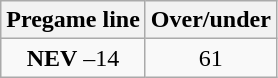<table class="wikitable">
<tr align="center">
<th style=>Pregame line</th>
<th style=>Over/under</th>
</tr>
<tr align="center">
<td><strong>NEV</strong> –14</td>
<td>61</td>
</tr>
</table>
